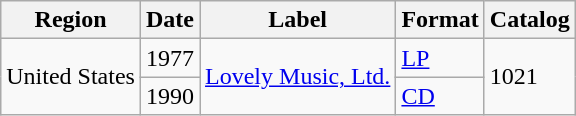<table class="wikitable">
<tr>
<th>Region</th>
<th>Date</th>
<th>Label</th>
<th>Format</th>
<th>Catalog</th>
</tr>
<tr>
<td rowspan="2">United States</td>
<td>1977</td>
<td rowspan="2"><a href='#'>Lovely Music, Ltd.</a></td>
<td><a href='#'>LP</a></td>
<td rowspan="2">1021</td>
</tr>
<tr>
<td>1990</td>
<td><a href='#'>CD</a></td>
</tr>
</table>
